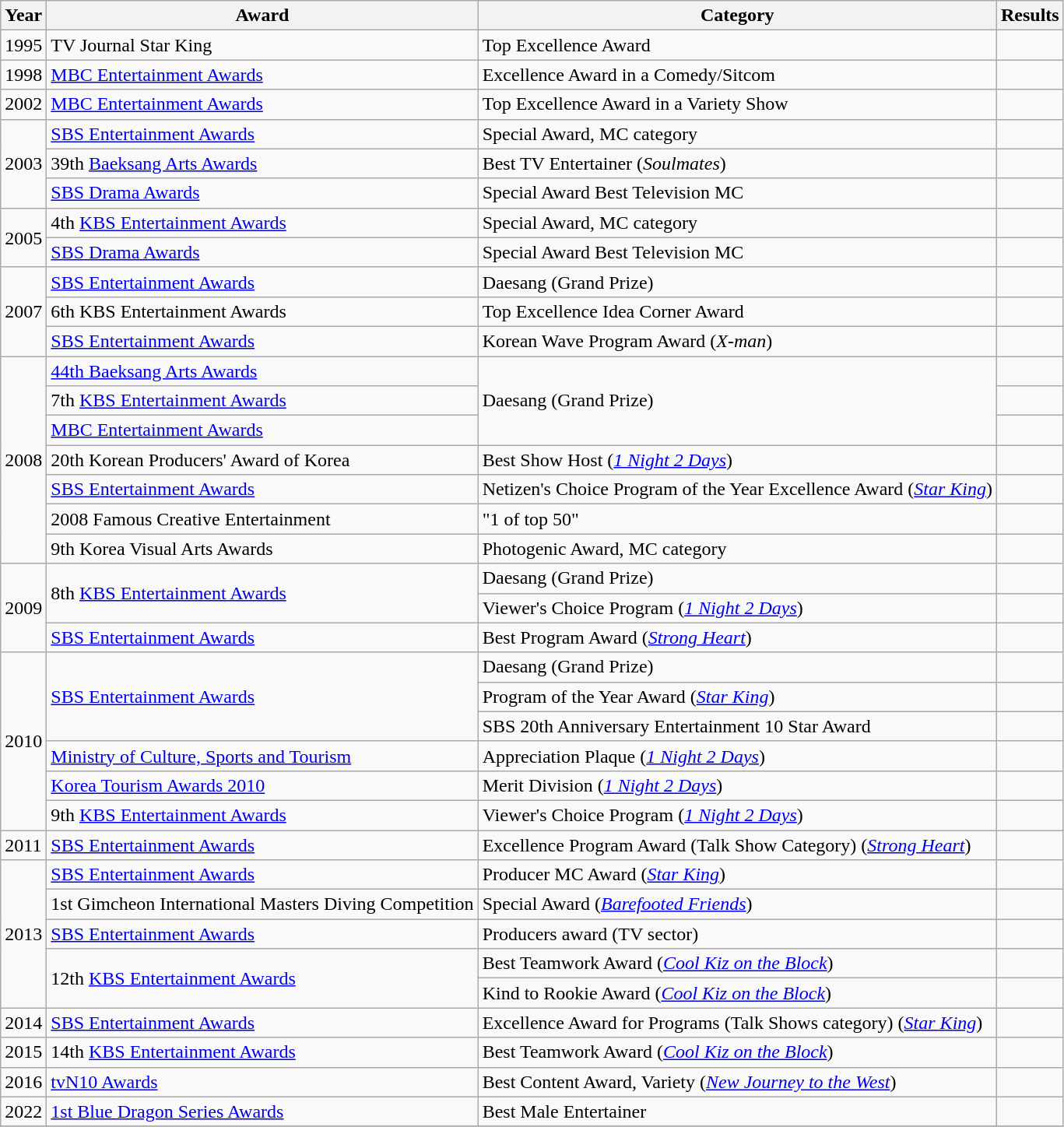<table class="wikitable">
<tr>
<th>Year</th>
<th>Award</th>
<th>Category</th>
<th>Results</th>
</tr>
<tr>
<td>1995</td>
<td>TV Journal Star King</td>
<td>Top Excellence Award</td>
<td></td>
</tr>
<tr>
<td>1998</td>
<td><a href='#'>MBC Entertainment Awards</a></td>
<td>Excellence Award in a Comedy/Sitcom</td>
<td></td>
</tr>
<tr>
<td>2002</td>
<td><a href='#'>MBC Entertainment Awards</a></td>
<td>Top Excellence Award in a Variety Show</td>
<td></td>
</tr>
<tr>
<td rowspan=3>2003</td>
<td><a href='#'>SBS Entertainment Awards</a></td>
<td>Special Award, MC category</td>
<td></td>
</tr>
<tr>
<td>39th <a href='#'>Baeksang Arts Awards</a></td>
<td>Best TV Entertainer (<em>Soulmates</em>)</td>
<td></td>
</tr>
<tr>
<td><a href='#'>SBS Drama Awards</a></td>
<td>Special Award Best Television MC</td>
<td></td>
</tr>
<tr>
<td rowspan=2>2005</td>
<td>4th <a href='#'>KBS Entertainment Awards</a></td>
<td>Special Award, MC category</td>
<td></td>
</tr>
<tr>
<td><a href='#'>SBS Drama Awards</a></td>
<td>Special Award Best Television MC</td>
<td></td>
</tr>
<tr>
<td rowspan=3>2007</td>
<td><a href='#'>SBS Entertainment Awards</a></td>
<td>Daesang (Grand Prize)</td>
<td></td>
</tr>
<tr>
<td>6th KBS Entertainment Awards</td>
<td>Top Excellence Idea Corner Award</td>
<td></td>
</tr>
<tr>
<td><a href='#'>SBS Entertainment Awards</a></td>
<td>Korean Wave Program Award (<em>X-man</em>)</td>
<td></td>
</tr>
<tr>
<td rowspan=7>2008</td>
<td><a href='#'>44th Baeksang Arts Awards</a></td>
<td rowspan=3>Daesang (Grand Prize)</td>
<td></td>
</tr>
<tr>
<td>7th <a href='#'>KBS Entertainment Awards</a></td>
<td></td>
</tr>
<tr>
<td><a href='#'>MBC Entertainment Awards</a></td>
<td></td>
</tr>
<tr>
<td>20th Korean Producers' Award of Korea</td>
<td>Best Show Host (<em><a href='#'>1 Night 2 Days</a></em>)</td>
<td></td>
</tr>
<tr>
<td><a href='#'>SBS Entertainment Awards</a></td>
<td>Netizen's Choice Program of the Year Excellence Award  (<em><a href='#'>Star King</a></em>)</td>
<td></td>
</tr>
<tr>
<td>2008 Famous Creative Entertainment</td>
<td>"1 of top 50"</td>
<td></td>
</tr>
<tr>
<td>9th Korea Visual Arts Awards</td>
<td>Photogenic Award, MC category</td>
<td></td>
</tr>
<tr>
<td rowspan=3>2009</td>
<td rowspan=2>8th <a href='#'>KBS Entertainment Awards</a></td>
<td>Daesang (Grand Prize)</td>
<td></td>
</tr>
<tr>
<td>Viewer's Choice Program (<em><a href='#'>1 Night 2 Days</a></em>)</td>
<td></td>
</tr>
<tr>
<td><a href='#'>SBS Entertainment Awards</a></td>
<td>Best Program Award  (<em><a href='#'>Strong Heart</a></em>)</td>
<td></td>
</tr>
<tr>
<td rowspan=6>2010</td>
<td rowspan =3><a href='#'>SBS Entertainment Awards</a></td>
<td>Daesang (Grand Prize)</td>
<td></td>
</tr>
<tr>
<td>Program of the Year Award (<em><a href='#'>Star King</a></em>)</td>
<td></td>
</tr>
<tr>
<td>SBS 20th Anniversary Entertainment 10 Star Award</td>
<td></td>
</tr>
<tr>
<td><a href='#'>Ministry of Culture, Sports and Tourism</a></td>
<td>Appreciation Plaque (<em><a href='#'>1 Night 2 Days</a></em>)</td>
<td></td>
</tr>
<tr>
<td><a href='#'>Korea Tourism Awards 2010</a></td>
<td>Merit Division (<em><a href='#'>1 Night 2 Days</a></em>)</td>
<td></td>
</tr>
<tr>
<td>9th <a href='#'>KBS Entertainment Awards</a></td>
<td>Viewer's Choice Program (<em><a href='#'>1 Night 2 Days</a></em>)</td>
<td></td>
</tr>
<tr>
<td>2011</td>
<td><a href='#'>SBS Entertainment Awards</a></td>
<td>Excellence Program Award (Talk Show Category) (<em><a href='#'>Strong Heart</a></em>)</td>
<td></td>
</tr>
<tr>
<td rowspan=5>2013</td>
<td><a href='#'>SBS Entertainment Awards</a></td>
<td>Producer MC Award (<em><a href='#'>Star King</a></em>)</td>
<td></td>
</tr>
<tr>
<td>1st Gimcheon International Masters Diving Competition</td>
<td>Special Award (<em><a href='#'>Barefooted Friends</a></em>)</td>
<td></td>
</tr>
<tr>
<td><a href='#'>SBS Entertainment Awards</a></td>
<td>Producers award (TV sector)</td>
<td></td>
</tr>
<tr>
<td rowspan=2>12th <a href='#'>KBS Entertainment Awards</a></td>
<td>Best Teamwork Award (<em><a href='#'>Cool Kiz on the Block</a></em>)</td>
<td></td>
</tr>
<tr>
<td>Kind to Rookie Award (<em><a href='#'>Cool Kiz on the Block</a></em>)</td>
<td></td>
</tr>
<tr>
<td>2014</td>
<td><a href='#'>SBS Entertainment Awards</a></td>
<td>Excellence Award for Programs (Talk Shows category) (<em><a href='#'>Star King</a></em>)</td>
<td></td>
</tr>
<tr>
<td>2015</td>
<td>14th  <a href='#'>KBS Entertainment Awards</a></td>
<td>Best Teamwork Award (<em><a href='#'>Cool Kiz on the Block</a></em>)</td>
<td></td>
</tr>
<tr>
<td>2016</td>
<td><a href='#'>tvN10 Awards</a></td>
<td>Best Content Award, Variety (<em><a href='#'>New Journey to the West</a></em>)</td>
<td></td>
</tr>
<tr>
<td>2022</td>
<td><a href='#'>1st Blue Dragon Series Awards</a></td>
<td>Best Male Entertainer</td>
<td></td>
</tr>
<tr>
</tr>
</table>
